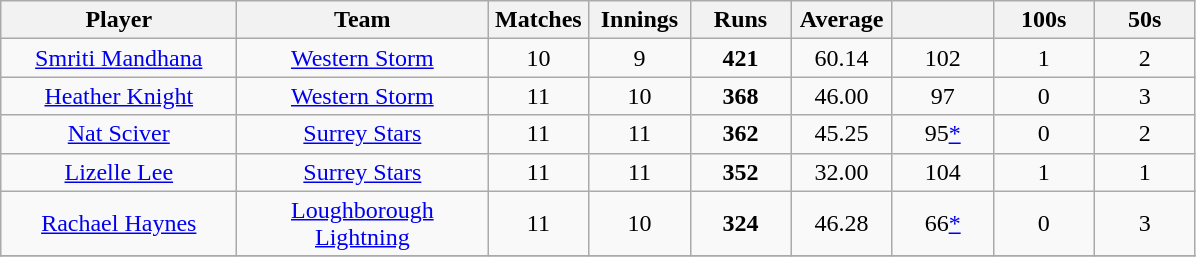<table class="wikitable" style="text-align:center;">
<tr>
<th width=150>Player</th>
<th width=160>Team</th>
<th width=60>Matches</th>
<th width=60>Innings</th>
<th width=60>Runs</th>
<th width=60>Average</th>
<th width=60></th>
<th width=60>100s</th>
<th width=60>50s</th>
</tr>
<tr>
<td><a href='#'>Smriti Mandhana</a></td>
<td><a href='#'>Western Storm</a></td>
<td>10</td>
<td>9</td>
<td><strong>421</strong></td>
<td>60.14</td>
<td>102</td>
<td>1</td>
<td>2</td>
</tr>
<tr>
<td><a href='#'>Heather Knight</a></td>
<td><a href='#'>Western Storm</a></td>
<td>11</td>
<td>10</td>
<td><strong>368</strong></td>
<td>46.00</td>
<td>97</td>
<td>0</td>
<td>3</td>
</tr>
<tr>
<td><a href='#'>Nat Sciver</a></td>
<td><a href='#'>Surrey Stars</a></td>
<td>11</td>
<td>11</td>
<td><strong>362</strong></td>
<td>45.25</td>
<td>95<a href='#'>*</a></td>
<td>0</td>
<td>2</td>
</tr>
<tr>
<td><a href='#'>Lizelle Lee</a></td>
<td><a href='#'>Surrey Stars</a></td>
<td>11</td>
<td>11</td>
<td><strong>352</strong></td>
<td>32.00</td>
<td>104</td>
<td>1</td>
<td>1</td>
</tr>
<tr>
<td><a href='#'>Rachael Haynes</a></td>
<td><a href='#'>Loughborough Lightning</a></td>
<td>11</td>
<td>10</td>
<td><strong>324</strong></td>
<td>46.28</td>
<td>66<a href='#'>*</a></td>
<td>0</td>
<td>3</td>
</tr>
<tr>
</tr>
</table>
